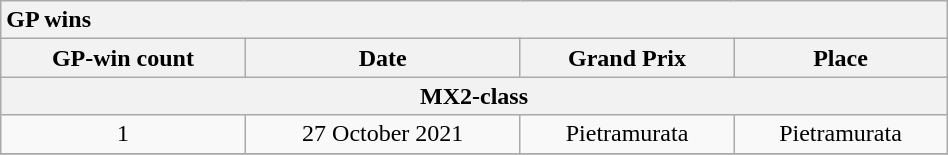<table class="wikitable mw-collapsible mw-collapsed" style=" text-align:center; width:50%;">
<tr>
<th style="text-align:left;" colspan = 10>GP wins</th>
</tr>
<tr>
<th>GP-win count</th>
<th>Date</th>
<th>Grand Prix</th>
<th>Place</th>
</tr>
<tr>
<th Colspan=4>MX2-class</th>
</tr>
<tr>
<td>1</td>
<td>27 October 2021</td>
<td>Pietramurata</td>
<td>Pietramurata</td>
</tr>
<tr>
</tr>
</table>
